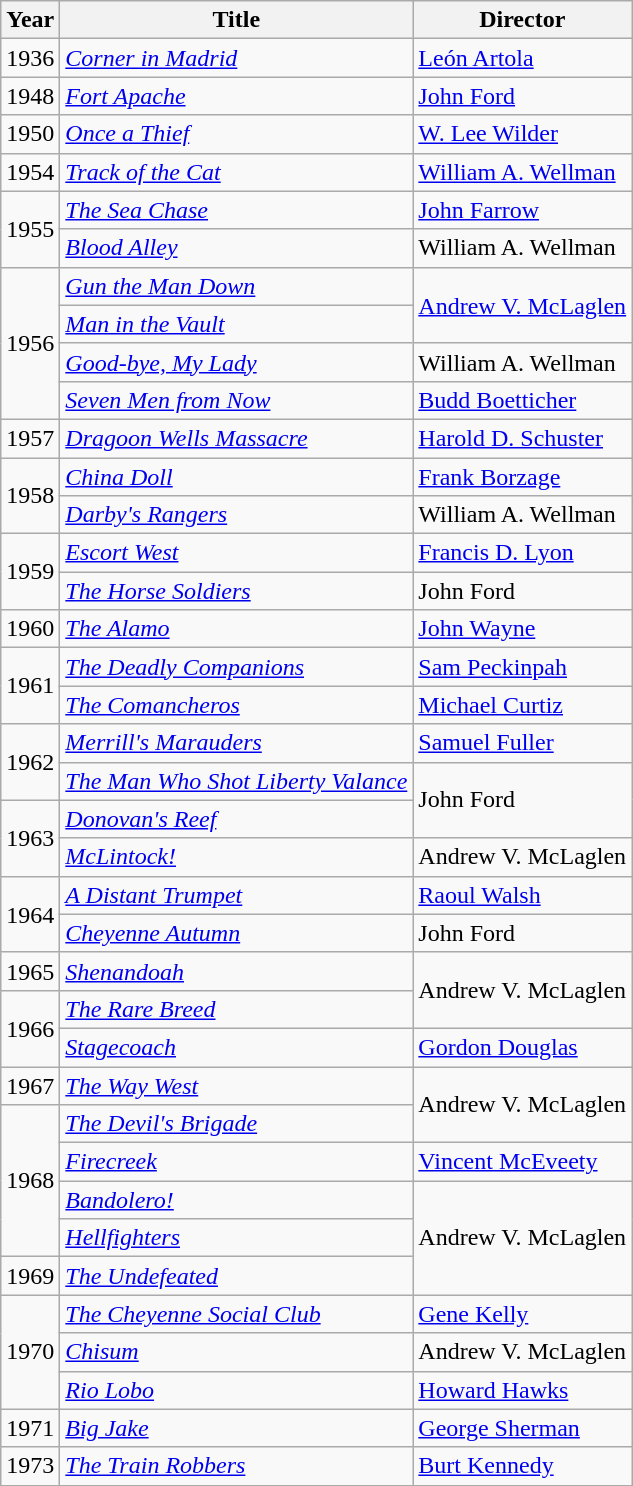<table class="wikitable">
<tr>
<th>Year</th>
<th>Title</th>
<th>Director</th>
</tr>
<tr>
<td>1936</td>
<td><em><a href='#'>Corner in Madrid</a></em></td>
<td><a href='#'>León Artola</a></td>
</tr>
<tr>
<td>1948</td>
<td><em><a href='#'>Fort Apache</a></em></td>
<td><a href='#'>John Ford</a></td>
</tr>
<tr>
<td>1950</td>
<td><em><a href='#'>Once a Thief</a></em></td>
<td><a href='#'>W. Lee Wilder</a></td>
</tr>
<tr>
<td>1954</td>
<td><em><a href='#'>Track of the Cat</a></em></td>
<td><a href='#'>William A. Wellman</a></td>
</tr>
<tr>
<td rowspan=2>1955</td>
<td><em><a href='#'>The Sea Chase</a></em></td>
<td><a href='#'>John Farrow</a></td>
</tr>
<tr>
<td><em><a href='#'>Blood Alley</a></em></td>
<td>William A. Wellman</td>
</tr>
<tr>
<td rowspan=4>1956</td>
<td><em><a href='#'>Gun the Man Down</a></em></td>
<td rowspan=2><a href='#'>Andrew V. McLaglen</a></td>
</tr>
<tr>
<td><em><a href='#'>Man in the Vault</a></em></td>
</tr>
<tr>
<td><em><a href='#'>Good-bye, My Lady</a></em></td>
<td>William A. Wellman</td>
</tr>
<tr>
<td><em><a href='#'>Seven Men from Now</a></em></td>
<td><a href='#'>Budd Boetticher</a></td>
</tr>
<tr>
<td>1957</td>
<td><em><a href='#'>Dragoon Wells Massacre</a></em></td>
<td><a href='#'>Harold D. Schuster</a></td>
</tr>
<tr>
<td rowspan=2>1958</td>
<td><em><a href='#'>China Doll</a></em></td>
<td><a href='#'>Frank Borzage</a></td>
</tr>
<tr>
<td><em><a href='#'>Darby's Rangers</a></em></td>
<td>William A. Wellman</td>
</tr>
<tr>
<td rowspan=2>1959</td>
<td><em><a href='#'>Escort West</a></em></td>
<td><a href='#'>Francis D. Lyon</a></td>
</tr>
<tr>
<td><em><a href='#'>The Horse Soldiers</a></em></td>
<td>John Ford</td>
</tr>
<tr>
<td>1960</td>
<td><em><a href='#'>The Alamo</a></em></td>
<td><a href='#'>John Wayne</a></td>
</tr>
<tr>
<td rowspan=2>1961</td>
<td><em><a href='#'>The Deadly Companions</a></em></td>
<td><a href='#'>Sam Peckinpah</a></td>
</tr>
<tr>
<td><em><a href='#'>The Comancheros</a></em></td>
<td><a href='#'>Michael Curtiz</a></td>
</tr>
<tr>
<td rowspan=2>1962</td>
<td><em><a href='#'>Merrill's Marauders</a></em></td>
<td><a href='#'>Samuel Fuller</a></td>
</tr>
<tr>
<td><em><a href='#'>The Man Who Shot Liberty Valance</a></em></td>
<td rowspan=2>John Ford</td>
</tr>
<tr>
<td rowspan=2>1963</td>
<td><em><a href='#'>Donovan's Reef</a></em></td>
</tr>
<tr>
<td><em><a href='#'>McLintock!</a></em></td>
<td>Andrew V. McLaglen</td>
</tr>
<tr>
<td rowspan=2>1964</td>
<td><em><a href='#'>A Distant Trumpet</a></em></td>
<td><a href='#'>Raoul Walsh</a></td>
</tr>
<tr>
<td><em><a href='#'>Cheyenne Autumn</a></em></td>
<td>John Ford</td>
</tr>
<tr>
<td>1965</td>
<td><em><a href='#'>Shenandoah</a></em></td>
<td rowspan=2>Andrew V. McLaglen</td>
</tr>
<tr>
<td rowspan=2>1966</td>
<td><em><a href='#'>The Rare Breed</a></em></td>
</tr>
<tr>
<td><em><a href='#'>Stagecoach</a></em></td>
<td><a href='#'>Gordon Douglas</a></td>
</tr>
<tr>
<td>1967</td>
<td><em><a href='#'>The Way West</a></em></td>
<td rowspan=2>Andrew V. McLaglen</td>
</tr>
<tr>
<td rowspan=4>1968</td>
<td><em><a href='#'>The Devil's Brigade</a></em></td>
</tr>
<tr>
<td><em><a href='#'>Firecreek</a></em></td>
<td><a href='#'>Vincent McEveety</a></td>
</tr>
<tr>
<td><em><a href='#'>Bandolero!</a></em></td>
<td rowspan=3>Andrew V. McLaglen</td>
</tr>
<tr>
<td><em><a href='#'>Hellfighters</a></em></td>
</tr>
<tr>
<td>1969</td>
<td><em><a href='#'>The Undefeated</a></em></td>
</tr>
<tr>
<td rowspan=3>1970</td>
<td><em><a href='#'>The Cheyenne Social Club</a></em></td>
<td><a href='#'>Gene Kelly</a></td>
</tr>
<tr>
<td><em><a href='#'>Chisum</a></em></td>
<td>Andrew V. McLaglen</td>
</tr>
<tr>
<td><em><a href='#'>Rio Lobo</a></em></td>
<td><a href='#'>Howard Hawks</a></td>
</tr>
<tr>
<td>1971</td>
<td><em><a href='#'>Big Jake</a></em></td>
<td><a href='#'>George Sherman</a></td>
</tr>
<tr>
<td>1973</td>
<td><em><a href='#'>The Train Robbers</a></em></td>
<td><a href='#'>Burt Kennedy</a></td>
</tr>
</table>
